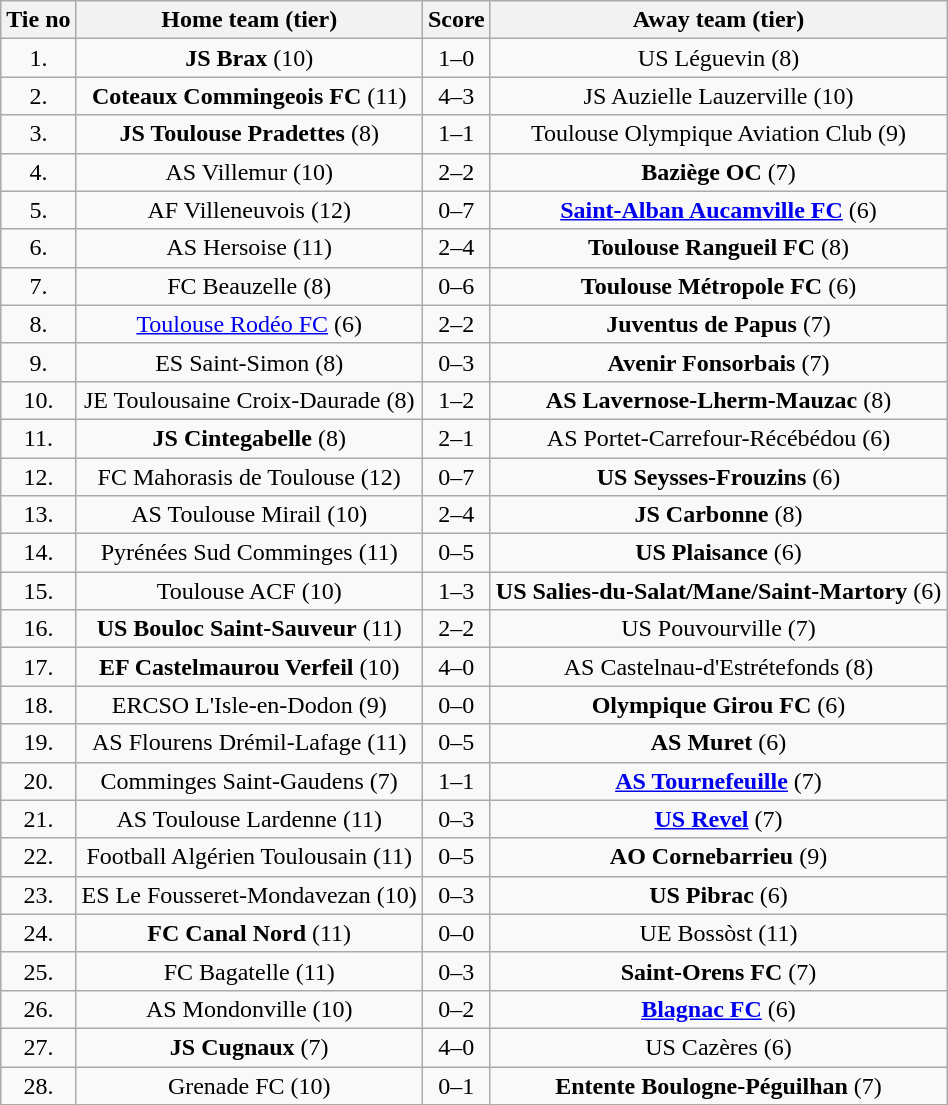<table class="wikitable" style="text-align: center">
<tr>
<th>Tie no</th>
<th>Home team (tier)</th>
<th>Score</th>
<th>Away team (tier)</th>
</tr>
<tr>
<td>1.</td>
<td><strong>JS Brax</strong> (10)</td>
<td>1–0</td>
<td>US Léguevin (8)</td>
</tr>
<tr>
<td>2.</td>
<td><strong>Coteaux Commingeois FC</strong> (11)</td>
<td>4–3</td>
<td>JS Auzielle Lauzerville (10)</td>
</tr>
<tr>
<td>3.</td>
<td><strong>JS Toulouse Pradettes</strong> (8)</td>
<td>1–1 </td>
<td>Toulouse Olympique Aviation Club (9)</td>
</tr>
<tr>
<td>4.</td>
<td>AS Villemur (10)</td>
<td>2–2 </td>
<td><strong>Baziège OC</strong> (7)</td>
</tr>
<tr>
<td>5.</td>
<td>AF Villeneuvois (12)</td>
<td>0–7</td>
<td><strong><a href='#'>Saint-Alban Aucamville FC</a></strong> (6)</td>
</tr>
<tr>
<td>6.</td>
<td>AS Hersoise (11)</td>
<td>2–4</td>
<td><strong>Toulouse Rangueil FC</strong> (8)</td>
</tr>
<tr>
<td>7.</td>
<td>FC Beauzelle (8)</td>
<td>0–6</td>
<td><strong>Toulouse Métropole FC</strong> (6)</td>
</tr>
<tr>
<td>8.</td>
<td><a href='#'>Toulouse Rodéo FC</a> (6)</td>
<td>2–2 </td>
<td><strong>Juventus de Papus</strong> (7)</td>
</tr>
<tr>
<td>9.</td>
<td>ES Saint-Simon (8)</td>
<td>0–3</td>
<td><strong>Avenir Fonsorbais</strong> (7)</td>
</tr>
<tr>
<td>10.</td>
<td>JE Toulousaine Croix-Daurade (8)</td>
<td>1–2</td>
<td><strong>AS Lavernose-Lherm-Mauzac</strong> (8)</td>
</tr>
<tr>
<td>11.</td>
<td><strong>JS Cintegabelle</strong> (8)</td>
<td>2–1</td>
<td>AS Portet-Carrefour-Récébédou (6)</td>
</tr>
<tr>
<td>12.</td>
<td>FC Mahorasis de Toulouse (12)</td>
<td>0–7</td>
<td><strong>US Seysses-Frouzins</strong> (6)</td>
</tr>
<tr>
<td>13.</td>
<td>AS Toulouse Mirail (10)</td>
<td>2–4</td>
<td><strong>JS Carbonne</strong> (8)</td>
</tr>
<tr>
<td>14.</td>
<td>Pyrénées Sud Comminges (11)</td>
<td>0–5</td>
<td><strong>US Plaisance</strong> (6)</td>
</tr>
<tr>
<td>15.</td>
<td>Toulouse ACF (10)</td>
<td>1–3</td>
<td><strong>US Salies-du-Salat/Mane/Saint-Martory</strong> (6)</td>
</tr>
<tr>
<td>16.</td>
<td><strong>US Bouloc Saint-Sauveur</strong> (11)</td>
<td>2–2 </td>
<td>US Pouvourville (7)</td>
</tr>
<tr>
<td>17.</td>
<td><strong>EF Castelmaurou Verfeil</strong> (10)</td>
<td>4–0</td>
<td>AS Castelnau-d'Estrétefonds (8)</td>
</tr>
<tr>
<td>18.</td>
<td>ERCSO L'Isle-en-Dodon (9)</td>
<td>0–0 </td>
<td><strong>Olympique Girou FC</strong> (6)</td>
</tr>
<tr>
<td>19.</td>
<td>AS Flourens Drémil-Lafage (11)</td>
<td>0–5</td>
<td><strong>AS Muret</strong> (6)</td>
</tr>
<tr>
<td>20.</td>
<td>Comminges Saint-Gaudens (7)</td>
<td>1–1 </td>
<td><strong><a href='#'>AS Tournefeuille</a></strong> (7)</td>
</tr>
<tr>
<td>21.</td>
<td>AS Toulouse Lardenne (11)</td>
<td>0–3</td>
<td><strong><a href='#'>US Revel</a></strong> (7)</td>
</tr>
<tr>
<td>22.</td>
<td>Football Algérien Toulousain (11)</td>
<td>0–5</td>
<td><strong>AO Cornebarrieu</strong> (9)</td>
</tr>
<tr>
<td>23.</td>
<td>ES Le Fousseret-Mondavezan (10)</td>
<td>0–3</td>
<td><strong>US Pibrac</strong> (6)</td>
</tr>
<tr>
<td>24.</td>
<td><strong>FC Canal Nord</strong> (11)</td>
<td>0–0 </td>
<td>UE Bossòst (11) </td>
</tr>
<tr>
<td>25.</td>
<td>FC Bagatelle (11)</td>
<td>0–3</td>
<td><strong>Saint-Orens FC</strong> (7)</td>
</tr>
<tr>
<td>26.</td>
<td>AS Mondonville (10)</td>
<td>0–2</td>
<td><strong><a href='#'>Blagnac FC</a></strong> (6)</td>
</tr>
<tr>
<td>27.</td>
<td><strong>JS Cugnaux</strong> (7)</td>
<td>4–0</td>
<td>US Cazères (6)</td>
</tr>
<tr>
<td>28.</td>
<td>Grenade FC (10)</td>
<td>0–1</td>
<td><strong>Entente Boulogne-Péguilhan</strong> (7)</td>
</tr>
</table>
